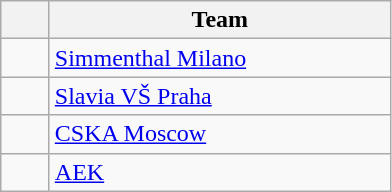<table class="wikitable" style="text-align:center">
<tr>
<th width=25></th>
<th width=220>Team</th>
</tr>
<tr>
<td></td>
<td align=left> <a href='#'>Simmenthal Milano</a></td>
</tr>
<tr>
<td></td>
<td align=left> <a href='#'>Slavia VŠ Praha</a></td>
</tr>
<tr>
<td></td>
<td align=left> <a href='#'>CSKA Moscow</a></td>
</tr>
<tr>
<td></td>
<td align=left> <a href='#'>AEK</a></td>
</tr>
</table>
